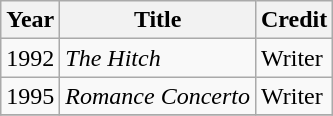<table class="wikitable">
<tr>
<th>Year</th>
<th>Title</th>
<th>Credit</th>
</tr>
<tr>
<td style="text-align:center;">1992</td>
<td style="text-align:left;"><em>The Hitch</em></td>
<td style="text-align:left;">Writer</td>
</tr>
<tr>
<td style="text-align:center;">1995</td>
<td style="text-align:left;"><em>Romance Concerto</em></td>
<td style="text-align:left;">Writer</td>
</tr>
<tr>
</tr>
</table>
